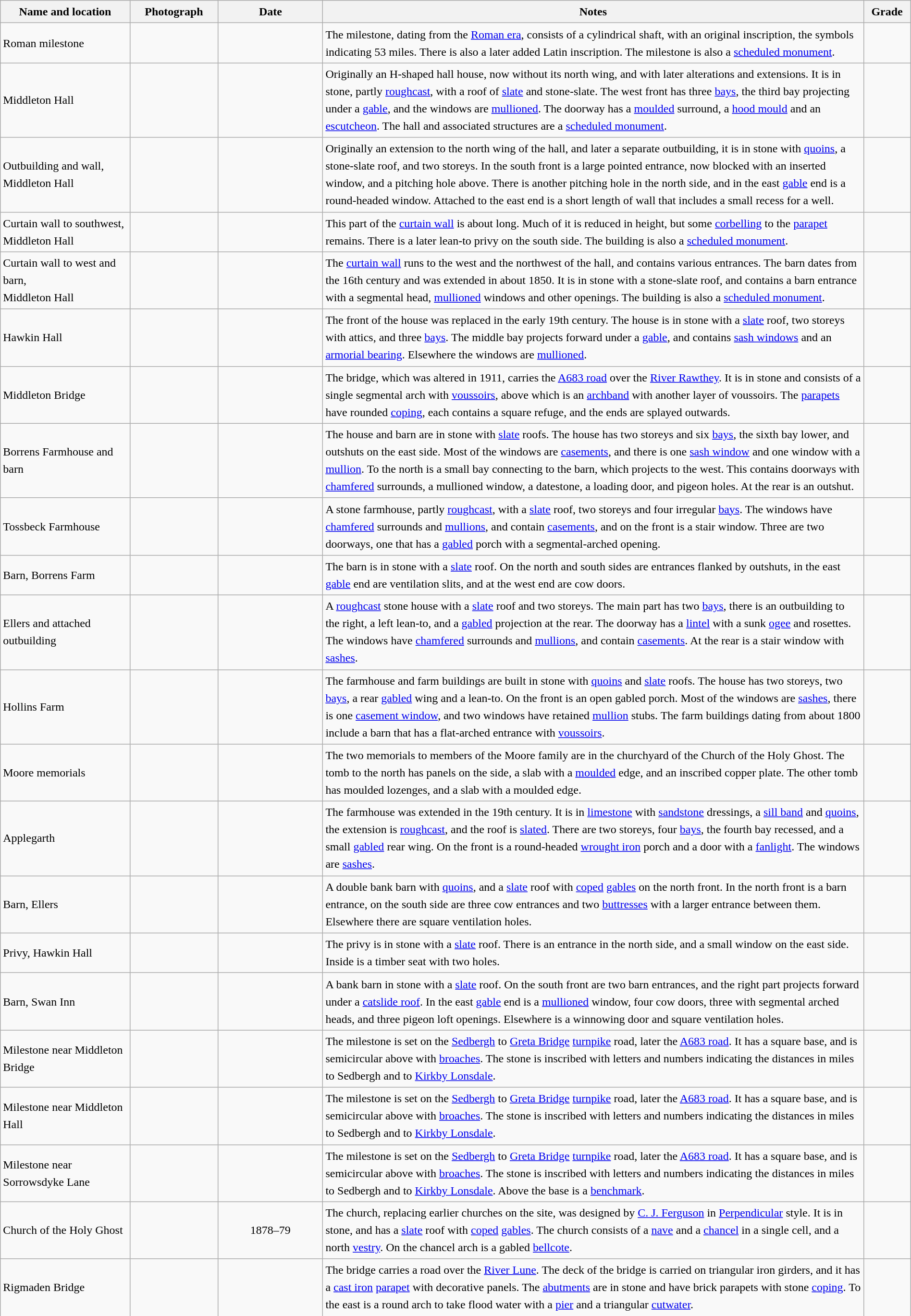<table class="wikitable sortable plainrowheaders" style="width:100%; border:0; text-align:left; line-height:150%;">
<tr>
<th scope="col"  style="width:150px">Name and location</th>
<th scope="col"  style="width:100px" class="unsortable">Photograph</th>
<th scope="col"  style="width:120px">Date</th>
<th scope="col"  style="width:650px" class="unsortable">Notes</th>
<th scope="col"  style="width:50px">Grade</th>
</tr>
<tr>
<td>Roman milestone<br><small></small></td>
<td></td>
<td align="center"></td>
<td>The milestone, dating from the <a href='#'>Roman era</a>, consists of a cylindrical shaft, with an original inscription, the symbols indicating 53 miles.  There is also a later added Latin inscription.  The milestone is also a <a href='#'>scheduled monument</a>.</td>
<td align="center" ></td>
</tr>
<tr>
<td>Middleton Hall<br><small></small></td>
<td></td>
<td align="center"></td>
<td>Originally an H-shaped hall house, now without its north wing, and with later alterations and extensions.  It is in stone, partly <a href='#'>roughcast</a>, with a roof of <a href='#'>slate</a> and stone-slate.  The west front has three <a href='#'>bays</a>, the third bay projecting under a <a href='#'>gable</a>, and the windows are <a href='#'>mullioned</a>.  The doorway has a <a href='#'>moulded</a> surround, a <a href='#'>hood mould</a> and an <a href='#'>escutcheon</a>.  The hall and associated structures are a <a href='#'>scheduled monument</a>.</td>
<td align="center" ></td>
</tr>
<tr>
<td>Outbuilding and wall, Middleton Hall<br><small></small></td>
<td></td>
<td align="center"></td>
<td>Originally an extension to the north wing of the hall, and later a separate outbuilding, it is in stone with <a href='#'>quoins</a>, a stone-slate roof, and two storeys.  In the south front is a large pointed entrance, now blocked with an inserted window, and a pitching hole above.  There is another pitching hole in the north side, and in the east <a href='#'>gable</a> end is a round-headed window.  Attached to the east end is a short length of wall that includes a small recess for a well.</td>
<td align="center" ></td>
</tr>
<tr>
<td>Curtain wall to southwest,<br>Middleton Hall<br><small></small></td>
<td></td>
<td align="center"></td>
<td>This part of the <a href='#'>curtain wall</a> is about  long.  Much of it is reduced in height, but some <a href='#'>corbelling</a> to the <a href='#'>parapet</a> remains.  There is a later lean-to privy on the south side.  The building is also a <a href='#'>scheduled monument</a>.</td>
<td align="center" ></td>
</tr>
<tr>
<td>Curtain wall to west and barn,<br>Middleton Hall<br><small></small></td>
<td></td>
<td align="center"></td>
<td>The <a href='#'>curtain wall</a> runs to the west and the northwest of the hall, and contains various entrances.  The barn dates from the 16th century and was extended in about 1850.  It is in stone with a stone-slate roof, and contains a barn entrance with a segmental head, <a href='#'>mullioned</a> windows and other openings.  The building is also a <a href='#'>scheduled monument</a>.</td>
<td align="center" ></td>
</tr>
<tr>
<td>Hawkin Hall<br><small></small></td>
<td></td>
<td align="center"></td>
<td>The front of the house was replaced in the early 19th century.  The house is in stone with a <a href='#'>slate</a> roof, two storeys with attics, and three <a href='#'>bays</a>.  The middle bay projects forward under a <a href='#'>gable</a>, and contains <a href='#'>sash windows</a> and an <a href='#'>armorial bearing</a>.  Elsewhere the windows are <a href='#'>mullioned</a>.</td>
<td align="center" ></td>
</tr>
<tr>
<td>Middleton Bridge<br><small></small></td>
<td></td>
<td align="center"></td>
<td>The bridge, which was altered in 1911, carries the <a href='#'>A683 road</a> over the <a href='#'>River Rawthey</a>.  It is in stone and consists of a single segmental arch with <a href='#'>voussoirs</a>, above which is an <a href='#'>archband</a> with another layer of voussoirs.  The <a href='#'>parapets</a> have rounded <a href='#'>coping</a>, each contains a square refuge, and the ends are splayed outwards.</td>
<td align="center" ></td>
</tr>
<tr>
<td>Borrens Farmhouse and barn<br><small></small></td>
<td></td>
<td align="center"></td>
<td>The house and barn are in stone with <a href='#'>slate</a> roofs.  The house has two storeys and six <a href='#'>bays</a>, the sixth bay lower, and outshuts on the east side.  Most of the windows are <a href='#'>casements</a>, and there is one <a href='#'>sash window</a> and one window with a <a href='#'>mullion</a>.  To the north is a small bay connecting to the barn, which projects to the west.  This contains doorways with <a href='#'>chamfered</a> surrounds, a mullioned window, a datestone, a loading door, and pigeon holes.  At the rear is an outshut.</td>
<td align="center" ></td>
</tr>
<tr>
<td>Tossbeck Farmhouse<br><small></small></td>
<td></td>
<td align="center"></td>
<td>A stone farmhouse, partly <a href='#'>roughcast</a>, with a <a href='#'>slate</a> roof, two storeys and four irregular <a href='#'>bays</a>.  The windows have <a href='#'>chamfered</a> surrounds and <a href='#'>mullions</a>, and contain <a href='#'>casements</a>, and on the front is a stair window.  Three are two doorways, one that has a <a href='#'>gabled</a> porch with a segmental-arched opening.</td>
<td align="center" ></td>
</tr>
<tr>
<td>Barn, Borrens Farm<br><small></small></td>
<td></td>
<td align="center"></td>
<td>The barn is in stone with a <a href='#'>slate</a> roof.  On the north and south sides are entrances flanked by outshuts, in the east <a href='#'>gable</a> end are ventilation slits, and at the west end are cow doors.</td>
<td align="center" ></td>
</tr>
<tr>
<td>Ellers and attached outbuilding<br><small></small></td>
<td></td>
<td align="center"></td>
<td>A <a href='#'>roughcast</a> stone house with a <a href='#'>slate</a> roof and two storeys.  The main part has two <a href='#'>bays</a>, there is an outbuilding to the right, a left lean-to, and a <a href='#'>gabled</a> projection at the rear.  The doorway has a <a href='#'>lintel</a> with a sunk <a href='#'>ogee</a> and rosettes.  The windows have <a href='#'>chamfered</a> surrounds and <a href='#'>mullions</a>, and contain <a href='#'>casements</a>.  At the rear is a stair window with <a href='#'>sashes</a>.</td>
<td align="center" ></td>
</tr>
<tr>
<td>Hollins Farm<br><small></small></td>
<td></td>
<td align="center"></td>
<td>The farmhouse and farm buildings are built in stone with <a href='#'>quoins</a> and <a href='#'>slate</a> roofs.  The house has two storeys, two <a href='#'>bays</a>, a rear <a href='#'>gabled</a> wing and a lean-to.  On the front is an open gabled porch.  Most of the windows are <a href='#'>sashes</a>, there is one <a href='#'>casement window</a>, and two windows have retained <a href='#'>mullion</a> stubs.  The farm buildings dating from about 1800 include a barn that has a flat-arched entrance with <a href='#'>voussoirs</a>.</td>
<td align="center" ></td>
</tr>
<tr>
<td>Moore memorials<br><small></small></td>
<td></td>
<td align="center"></td>
<td>The two memorials to members of the Moore family are in the churchyard of the Church of the Holy Ghost.  The tomb to the north has panels on the side, a slab with a <a href='#'>moulded</a> edge, and an inscribed copper plate.  The other tomb has moulded lozenges, and a slab with a moulded edge.</td>
<td align="center" ></td>
</tr>
<tr>
<td>Applegarth<br><small></small></td>
<td></td>
<td align="center"></td>
<td>The farmhouse was extended in the 19th century.  It is in <a href='#'>limestone</a> with <a href='#'>sandstone</a> dressings, a <a href='#'>sill band</a> and <a href='#'>quoins</a>, the extension is <a href='#'>roughcast</a>, and the roof is <a href='#'>slated</a>.  There are two storeys, four <a href='#'>bays</a>, the fourth bay recessed, and a small <a href='#'>gabled</a> rear wing.  On the front is a round-headed <a href='#'>wrought iron</a> porch and a door with a <a href='#'>fanlight</a>.  The windows are <a href='#'>sashes</a>.</td>
<td align="center" ></td>
</tr>
<tr>
<td>Barn, Ellers<br><small></small></td>
<td></td>
<td align="center"></td>
<td>A double bank barn with <a href='#'>quoins</a>, and a <a href='#'>slate</a> roof with <a href='#'>coped</a> <a href='#'>gables</a> on the north front.  In the north front is a barn entrance, on the south side are three cow entrances and two <a href='#'>buttresses</a> with a larger entrance between them.  Elsewhere there are square ventilation holes.</td>
<td align="center" ></td>
</tr>
<tr>
<td>Privy, Hawkin Hall<br><small></small></td>
<td></td>
<td align="center"></td>
<td>The privy is in stone with a <a href='#'>slate</a> roof.  There is an entrance in the north side, and a small window on the east side.  Inside is a timber seat with two holes.</td>
<td align="center" ></td>
</tr>
<tr>
<td>Barn, Swan Inn<br><small></small></td>
<td></td>
<td align="center"></td>
<td>A bank barn in stone with a <a href='#'>slate</a> roof.  On the south front are two barn entrances, and the right part projects forward under a <a href='#'>catslide roof</a>.  In the east <a href='#'>gable</a> end is a <a href='#'>mullioned</a> window, four cow doors, three with segmental arched heads, and three pigeon loft openings.  Elsewhere is a winnowing door and square ventilation holes.</td>
<td align="center" ></td>
</tr>
<tr>
<td>Milestone near Middleton Bridge<br><small></small></td>
<td></td>
<td align="center"></td>
<td>The milestone is set on the <a href='#'>Sedbergh</a> to <a href='#'>Greta Bridge</a> <a href='#'>turnpike</a> road, later the <a href='#'>A683 road</a>.  It has a square base, and is semicircular above with <a href='#'>broaches</a>.  The stone is inscribed with letters and numbers indicating the distances in miles to Sedbergh and to <a href='#'>Kirkby Lonsdale</a>.</td>
<td align="center" ></td>
</tr>
<tr>
<td>Milestone near Middleton Hall<br><small></small></td>
<td></td>
<td align="center"></td>
<td>The milestone is set on the <a href='#'>Sedbergh</a> to <a href='#'>Greta Bridge</a> <a href='#'>turnpike</a> road, later the <a href='#'>A683 road</a>.  It has a square base, and is semicircular above with <a href='#'>broaches</a>.  The stone is inscribed with letters and numbers indicating the distances in miles to Sedbergh and to <a href='#'>Kirkby Lonsdale</a>.</td>
<td align="center" ></td>
</tr>
<tr>
<td>Milestone near Sorrowsdyke Lane<br><small></small></td>
<td></td>
<td align="center"></td>
<td>The milestone is set on the <a href='#'>Sedbergh</a> to <a href='#'>Greta Bridge</a> <a href='#'>turnpike</a> road, later the <a href='#'>A683 road</a>.  It has a square base, and is semicircular above with <a href='#'>broaches</a>.  The stone is inscribed with letters and numbers indicating the distances in miles to Sedbergh and to <a href='#'>Kirkby Lonsdale</a>.  Above the base is a <a href='#'>benchmark</a>.</td>
<td align="center" ></td>
</tr>
<tr>
<td>Church of the Holy Ghost<br><small></small></td>
<td></td>
<td align="center">1878–79</td>
<td>The church, replacing earlier churches on the site, was designed by <a href='#'>C. J. Ferguson</a> in <a href='#'>Perpendicular</a> style.  It is in stone, and has a <a href='#'>slate</a> roof with <a href='#'>coped</a> <a href='#'>gables</a>.  The church consists of a <a href='#'>nave</a> and a <a href='#'>chancel</a> in a single cell, and a north <a href='#'>vestry</a>.  On the chancel arch is a gabled <a href='#'>bellcote</a>.</td>
<td align="center" ></td>
</tr>
<tr>
<td>Rigmaden Bridge<br><small></small></td>
<td></td>
<td align="center"></td>
<td>The bridge carries a road over the <a href='#'>River Lune</a>.  The deck of the bridge is carried on triangular iron girders, and it has a <a href='#'>cast iron</a> <a href='#'>parapet</a> with decorative panels.  The <a href='#'>abutments</a> are in stone and have brick parapets with stone <a href='#'>coping</a>.  To the east is a round arch to take flood water with a <a href='#'>pier</a> and a triangular <a href='#'>cutwater</a>.</td>
<td align="center" ></td>
</tr>
<tr>
</tr>
</table>
